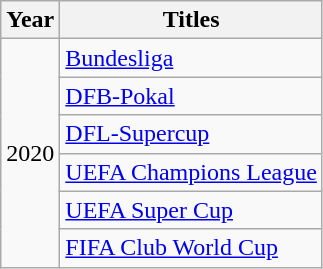<table class="wikitable">
<tr>
<th>Year</th>
<th>Titles</th>
</tr>
<tr>
<td rowspan="6">2020</td>
<td><a href='#'>Bundesliga</a></td>
</tr>
<tr>
<td><a href='#'>DFB-Pokal</a></td>
</tr>
<tr>
<td><a href='#'>DFL-Supercup</a></td>
</tr>
<tr>
<td><a href='#'>UEFA Champions League</a></td>
</tr>
<tr>
<td><a href='#'>UEFA Super Cup</a></td>
</tr>
<tr>
<td><a href='#'>FIFA Club World Cup</a></td>
</tr>
</table>
